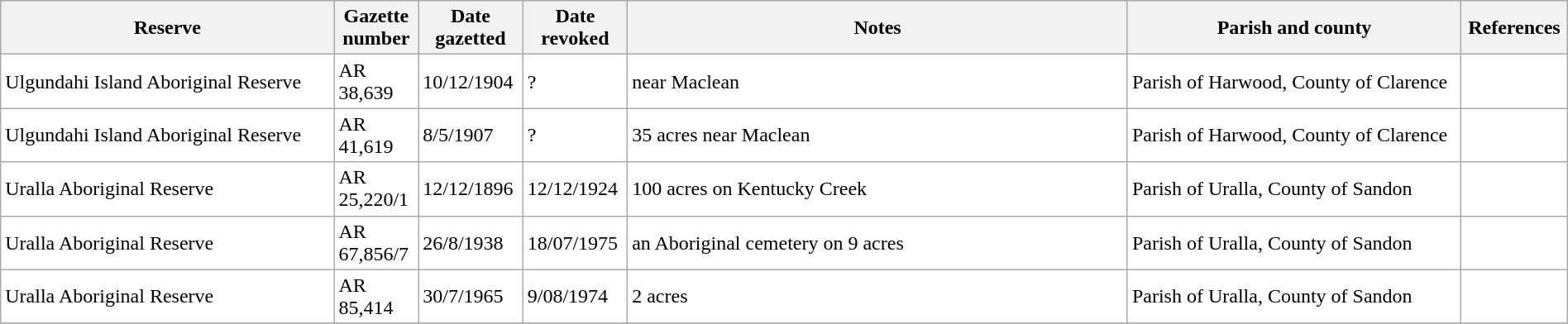<table class="wikitable" style="width:100%; background:#fff;">
<tr>
<th scope="col" style="width:20%;">Reserve</th>
<th scope="col" style="width:5%;">Gazette number</th>
<th scope="col" style="width:5%;">Date gazetted</th>
<th scope="col" style="width:5%;">Date revoked</th>
<th scope="col" class="unsortable" style="width: 30%">Notes</th>
<th scope="col" class="unsortable" style="width: 20%">Parish and county</th>
<th scope="col" class="unsortable" style="width: 5%">References</th>
</tr>
<tr>
<td>Ulgundahi Island Aboriginal Reserve</td>
<td>AR 38,639</td>
<td>10/12/1904</td>
<td>?</td>
<td>near Maclean</td>
<td>Parish of Harwood, County of Clarence</td>
<td></td>
</tr>
<tr>
<td>Ulgundahi Island Aboriginal Reserve</td>
<td>AR 41,619</td>
<td>8/5/1907</td>
<td>?</td>
<td>35 acres near Maclean</td>
<td>Parish of Harwood, County of Clarence</td>
<td></td>
</tr>
<tr>
<td>Uralla Aboriginal Reserve</td>
<td>AR 25,220/1</td>
<td>12/12/1896</td>
<td>12/12/1924</td>
<td>100 acres on Kentucky Creek</td>
<td>Parish of Uralla, County of Sandon</td>
<td></td>
</tr>
<tr>
<td>Uralla Aboriginal Reserve</td>
<td>AR 67,856/7</td>
<td>26/8/1938</td>
<td>18/07/1975</td>
<td>an Aboriginal cemetery on 9 acres</td>
<td>Parish of Uralla, County of Sandon</td>
<td></td>
</tr>
<tr>
<td>Uralla Aboriginal Reserve</td>
<td>AR 85,414</td>
<td>30/7/1965</td>
<td>9/08/1974</td>
<td>2 acres</td>
<td>Parish of Uralla, County of Sandon</td>
<td></td>
</tr>
<tr>
</tr>
</table>
